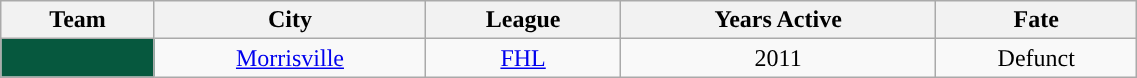<table class="wikitable sortable" width="60%">
<tr>
<th>Team</th>
<th>City</th>
<th>League</th>
<th>Years Active</th>
<th>Fate</th>
</tr>
<tr align=center>
<td style="color:white; background:#06583e; "><strong><a href='#'></a></strong></td>
<td><a href='#'>Morrisville</a></td>
<td><a href='#'>FHL</a></td>
<td>2011</td>
<td>Defunct</td>
</tr>
</table>
